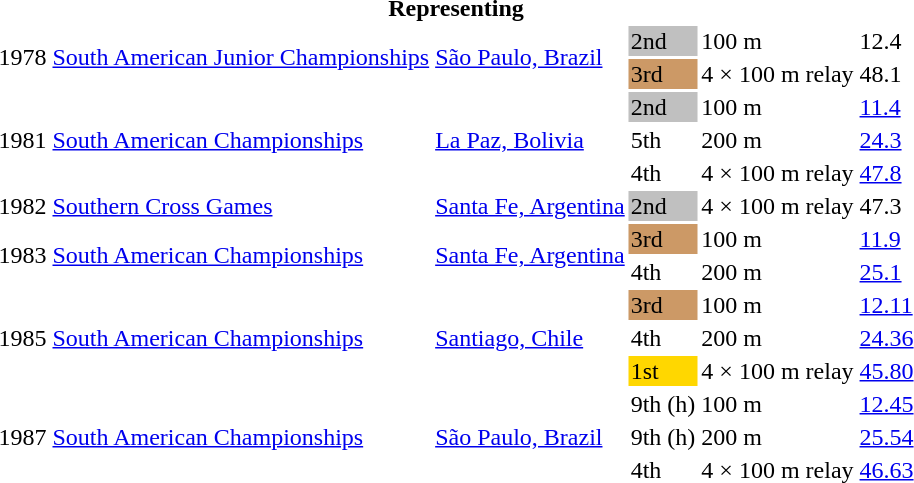<table>
<tr>
<th colspan="6">Representing </th>
</tr>
<tr>
<td rowspan=2>1978</td>
<td rowspan=2><a href='#'>South American Junior Championships</a></td>
<td rowspan=2><a href='#'>São Paulo, Brazil</a></td>
<td bgcolor=silver>2nd</td>
<td>100 m</td>
<td>12.4</td>
</tr>
<tr>
<td bgcolor=cc9966>3rd</td>
<td>4 × 100 m relay</td>
<td>48.1</td>
</tr>
<tr>
<td rowspan=3>1981</td>
<td rowspan=3><a href='#'>South American Championships</a></td>
<td rowspan=3><a href='#'>La Paz, Bolivia</a></td>
<td bgcolor=silver>2nd</td>
<td>100 m</td>
<td><a href='#'>11.4</a></td>
</tr>
<tr>
<td>5th</td>
<td>200 m</td>
<td><a href='#'>24.3</a></td>
</tr>
<tr>
<td>4th</td>
<td>4 × 100 m relay</td>
<td><a href='#'>47.8</a></td>
</tr>
<tr>
<td>1982</td>
<td><a href='#'>Southern Cross Games</a></td>
<td><a href='#'>Santa Fe, Argentina</a></td>
<td bgcolor=silver>2nd</td>
<td>4 × 100 m relay</td>
<td>47.3</td>
</tr>
<tr>
<td rowspan=2>1983</td>
<td rowspan=2><a href='#'>South American Championships</a></td>
<td rowspan=2><a href='#'>Santa Fe, Argentina</a></td>
<td bgcolor=cc9966>3rd</td>
<td>100 m</td>
<td><a href='#'>11.9</a></td>
</tr>
<tr>
<td>4th</td>
<td>200 m</td>
<td><a href='#'>25.1</a></td>
</tr>
<tr>
<td rowspan=3>1985</td>
<td rowspan=3><a href='#'>South American Championships</a></td>
<td rowspan=3><a href='#'>Santiago, Chile</a></td>
<td bgcolor=cc9966>3rd</td>
<td>100 m</td>
<td><a href='#'>12.11</a></td>
</tr>
<tr>
<td>4th</td>
<td>200 m</td>
<td><a href='#'>24.36</a></td>
</tr>
<tr>
<td bgcolor=gold>1st</td>
<td>4 × 100 m relay</td>
<td><a href='#'>45.80</a></td>
</tr>
<tr>
<td rowspan=3>1987</td>
<td rowspan=3><a href='#'>South American Championships</a></td>
<td rowspan=3><a href='#'>São Paulo, Brazil</a></td>
<td>9th (h)</td>
<td>100 m</td>
<td><a href='#'>12.45</a></td>
</tr>
<tr>
<td>9th (h)</td>
<td>200 m</td>
<td><a href='#'>25.54</a></td>
</tr>
<tr>
<td>4th</td>
<td>4 × 100 m relay</td>
<td><a href='#'>46.63</a></td>
</tr>
</table>
